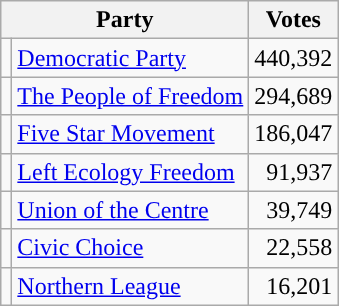<table class=wikitable style=text-align:left>
<tr>
<th colspan=2 align=center>Party</th>
<th valign=top>Votes</th>
</tr>
<tr>
<td style="color:inherit;background:"></td>
<td><a href='#'>Democratic Party</a></td>
<td align=right>440,392</td>
</tr>
<tr>
<td style="color:inherit;background:"></td>
<td><a href='#'>The People of Freedom</a></td>
<td align=right>294,689</td>
</tr>
<tr>
<td style="color:inherit;background:"></td>
<td><a href='#'>Five Star Movement</a></td>
<td align=right>186,047</td>
</tr>
<tr>
<td style="color:inherit;background:"></td>
<td><a href='#'>Left Ecology Freedom</a></td>
<td align=right>91,937</td>
</tr>
<tr>
<td style="color:inherit;background:"></td>
<td><a href='#'>Union of the Centre</a></td>
<td align=right>39,749</td>
</tr>
<tr>
<td style="color:inherit;background:"></td>
<td><a href='#'>Civic Choice</a></td>
<td align=right>22,558</td>
</tr>
<tr>
<td style="color:inherit;background:"></td>
<td><a href='#'>Northern League</a></td>
<td align=right>16,201</td>
</tr>
</table>
